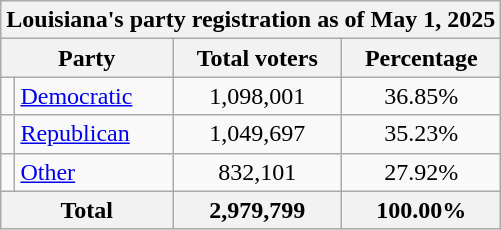<table class=wikitable style="float:center">
<tr>
<th colspan = 6>Louisiana's party registration as of May 1, 2025</th>
</tr>
<tr>
<th colspan = 2>Party</th>
<th>Total voters</th>
<th>Percentage</th>
</tr>
<tr>
<td></td>
<td><a href='#'>Democratic</a></td>
<td align=center>1,098,001</td>
<td align=center>36.85%</td>
</tr>
<tr>
<td></td>
<td><a href='#'>Republican</a></td>
<td align=center>1,049,697</td>
<td align=center>35.23%</td>
</tr>
<tr>
<td></td>
<td><a href='#'>Other</a></td>
<td align=center>832,101</td>
<td align=center>27.92%</td>
</tr>
<tr>
<th colspan = 2>Total</th>
<th align=center>2,979,799</th>
<th align=center>100.00%</th>
</tr>
</table>
